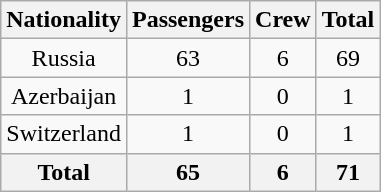<table class="wikitable sortable" align="center">
<tr>
<th>Nationality</th>
<th>Passengers</th>
<th>Crew</th>
<th>Total</th>
</tr>
<tr align=center>
<td>Russia</td>
<td>63</td>
<td>6</td>
<td>69</td>
</tr>
<tr align=center>
<td>Azerbaijan</td>
<td>1</td>
<td>0</td>
<td>1</td>
</tr>
<tr align=center>
<td>Switzerland</td>
<td>1</td>
<td>0</td>
<td>1</td>
</tr>
<tr>
<th>Total</th>
<th>65</th>
<th>6</th>
<th>71</th>
</tr>
</table>
